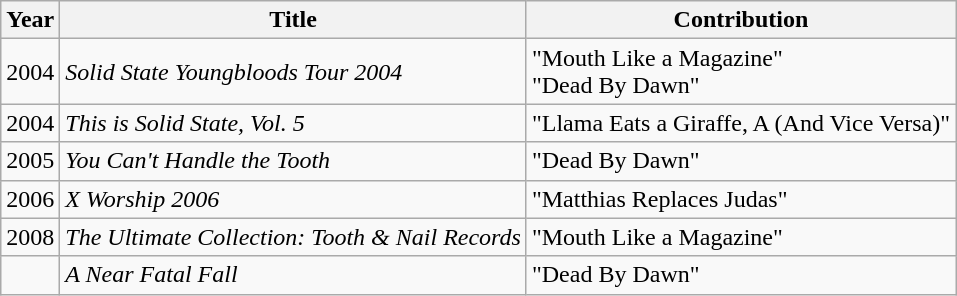<table class="wikitable">
<tr>
<th>Year</th>
<th>Title</th>
<th>Contribution</th>
</tr>
<tr>
<td>2004</td>
<td><em>Solid State Youngbloods Tour 2004</em></td>
<td>"Mouth Like a Magazine"<br>"Dead By Dawn"</td>
</tr>
<tr>
<td>2004</td>
<td><em>This is Solid State, Vol. 5</em></td>
<td>"Llama Eats a Giraffe, A (And Vice Versa)"</td>
</tr>
<tr>
<td>2005</td>
<td><em>You Can't Handle the Tooth</em></td>
<td>"Dead By Dawn"</td>
</tr>
<tr>
<td>2006</td>
<td><em>X Worship 2006</em></td>
<td>"Matthias Replaces Judas"</td>
</tr>
<tr>
<td>2008</td>
<td><em>The Ultimate Collection: Tooth & Nail Records</em></td>
<td>"Mouth Like a Magazine"</td>
</tr>
<tr>
<td></td>
<td><em>A Near Fatal Fall</em></td>
<td>"Dead By Dawn"</td>
</tr>
</table>
